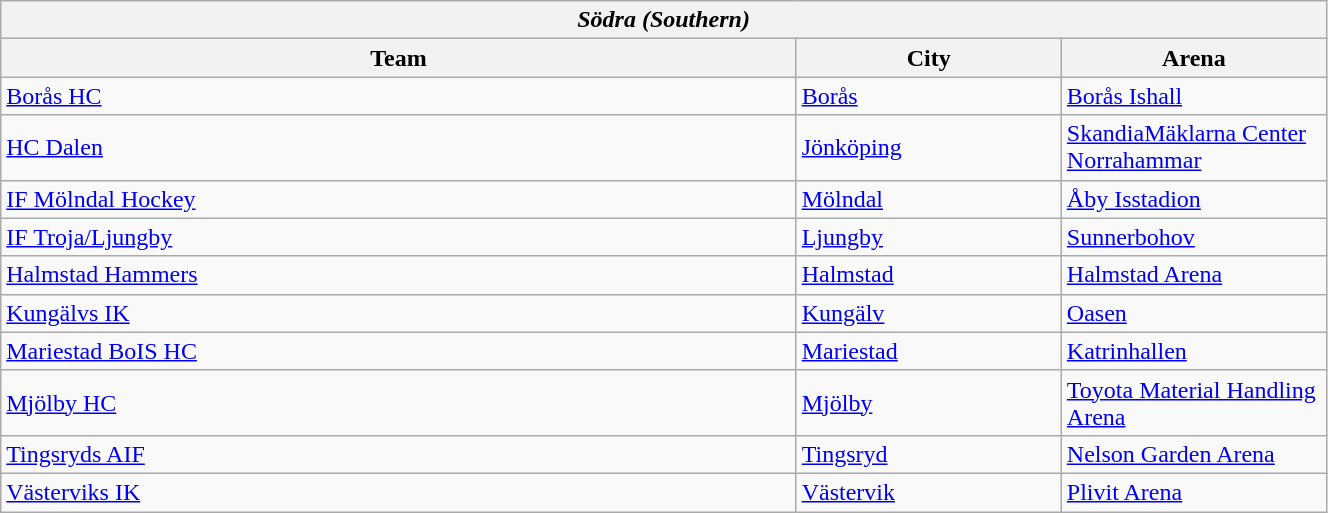<table class="wikitable" width="70%">
<tr>
<th colspan="3"><em>Södra (Southern)</em></th>
</tr>
<tr>
<th width="60%">Team</th>
<th width="20%">City</th>
<th width="20%">Arena</th>
</tr>
<tr>
<td><a href='#'>Borås HC</a></td>
<td><a href='#'>Borås</a></td>
<td><a href='#'>Borås Ishall</a></td>
</tr>
<tr>
<td><a href='#'>HC Dalen</a></td>
<td><a href='#'>Jönköping</a></td>
<td><a href='#'>SkandiaMäklarna Center Norrahammar</a></td>
</tr>
<tr>
<td><a href='#'>IF Mölndal Hockey</a></td>
<td><a href='#'>Mölndal</a></td>
<td><a href='#'>Åby Isstadion</a></td>
</tr>
<tr>
<td><a href='#'>IF Troja/Ljungby</a></td>
<td><a href='#'>Ljungby</a></td>
<td><a href='#'>Sunnerbohov</a></td>
</tr>
<tr>
<td><a href='#'>Halmstad Hammers</a></td>
<td><a href='#'>Halmstad</a></td>
<td><a href='#'>Halmstad Arena</a></td>
</tr>
<tr>
<td><a href='#'>Kungälvs IK</a></td>
<td><a href='#'>Kungälv</a></td>
<td><a href='#'>Oasen</a></td>
</tr>
<tr>
<td><a href='#'>Mariestad BoIS HC</a></td>
<td><a href='#'>Mariestad</a></td>
<td><a href='#'>Katrinhallen</a></td>
</tr>
<tr>
<td><a href='#'>Mjölby HC</a></td>
<td><a href='#'>Mjölby</a></td>
<td><a href='#'>Toyota Material Handling Arena</a></td>
</tr>
<tr>
<td><a href='#'>Tingsryds AIF</a></td>
<td><a href='#'>Tingsryd</a></td>
<td><a href='#'>Nelson Garden Arena</a></td>
</tr>
<tr>
<td><a href='#'>Västerviks IK</a></td>
<td><a href='#'>Västervik</a></td>
<td><a href='#'>Plivit Arena</a></td>
</tr>
</table>
